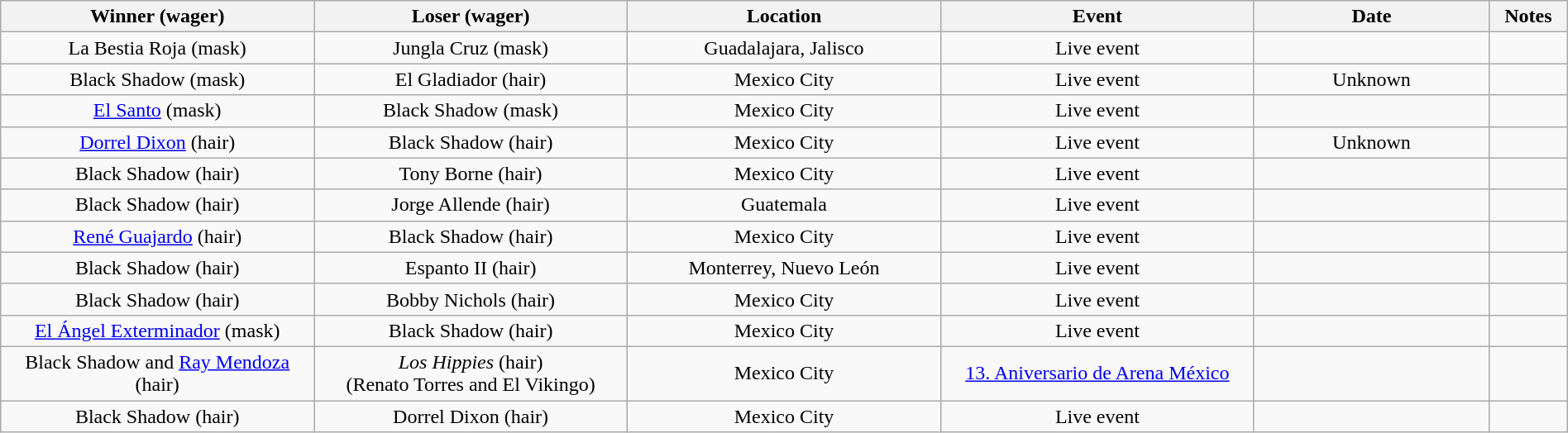<table class="wikitable sortable" width=100%  style="text-align: center">
<tr>
<th width=20% scope="col">Winner (wager)</th>
<th width=20% scope="col">Loser (wager)</th>
<th width=20% scope="col">Location</th>
<th width=20% scope="col">Event</th>
<th width=15% scope="col">Date</th>
<th class="unsortable" width=5% scope="col">Notes</th>
</tr>
<tr>
<td>La Bestia Roja (mask)</td>
<td>Jungla Cruz (mask)</td>
<td>Guadalajara, Jalisco</td>
<td>Live event</td>
<td></td>
<td></td>
</tr>
<tr>
<td>Black Shadow (mask)</td>
<td>El Gladiador (hair)</td>
<td>Mexico City</td>
<td>Live event</td>
<td>Unknown</td>
<td> </td>
</tr>
<tr>
<td><a href='#'>El Santo</a> (mask)</td>
<td>Black Shadow (mask)</td>
<td>Mexico City</td>
<td>Live event</td>
<td></td>
<td> </td>
</tr>
<tr>
<td><a href='#'>Dorrel Dixon</a> (hair)</td>
<td>Black Shadow (hair)</td>
<td>Mexico City</td>
<td>Live event</td>
<td>Unknown</td>
<td> </td>
</tr>
<tr>
<td>Black Shadow (hair)</td>
<td>Tony Borne (hair)</td>
<td>Mexico City</td>
<td>Live event</td>
<td></td>
<td> </td>
</tr>
<tr>
<td>Black Shadow (hair)</td>
<td>Jorge Allende (hair)</td>
<td>Guatemala</td>
<td>Live event</td>
<td></td>
<td> </td>
</tr>
<tr>
<td><a href='#'>René Guajardo</a> (hair)</td>
<td>Black Shadow (hair)</td>
<td>Mexico City</td>
<td>Live event</td>
<td></td>
<td> </td>
</tr>
<tr>
<td>Black Shadow (hair)</td>
<td>Espanto II (hair)</td>
<td>Monterrey, Nuevo León</td>
<td>Live event</td>
<td></td>
<td> </td>
</tr>
<tr>
<td>Black Shadow (hair)</td>
<td>Bobby Nichols (hair)</td>
<td>Mexico City</td>
<td>Live event</td>
<td></td>
<td> </td>
</tr>
<tr>
<td><a href='#'>El Ángel Exterminador</a> (mask)</td>
<td>Black Shadow (hair)</td>
<td>Mexico City</td>
<td>Live event</td>
<td></td>
<td> </td>
</tr>
<tr>
<td>Black Shadow and <a href='#'>Ray Mendoza</a> (hair)</td>
<td><em>Los Hippies</em> (hair) <br>(Renato Torres and El Vikingo)</td>
<td>Mexico City</td>
<td><a href='#'>13. Aniversario de Arena México</a></td>
<td></td>
<td></td>
</tr>
<tr>
<td>Black Shadow (hair)</td>
<td>Dorrel Dixon (hair)</td>
<td>Mexico City</td>
<td>Live event</td>
<td></td>
<td> </td>
</tr>
</table>
